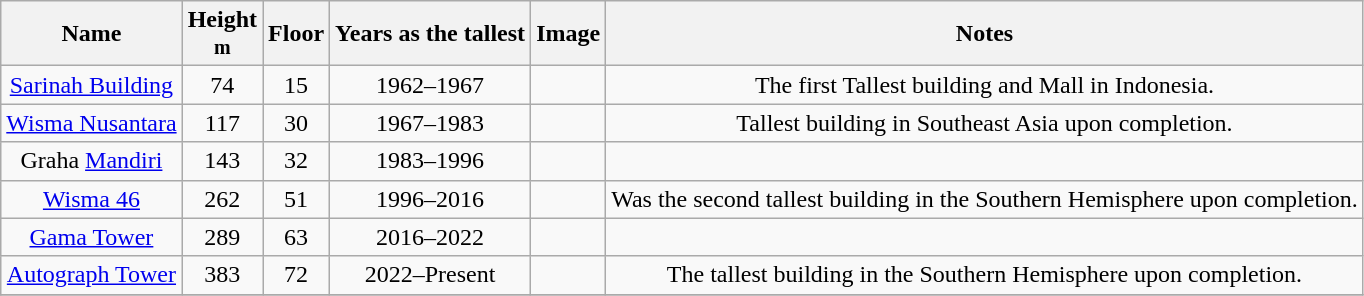<table class="wikitable sortable" style="text-align: center">
<tr>
<th>Name</th>
<th>Height<br><small>m</small></th>
<th>Floor</th>
<th>Years as the tallest<br></th>
<th>Image</th>
<th class="unsortable">Notes</th>
</tr>
<tr>
<td><a href='#'>Sarinah Building</a></td>
<td>74</td>
<td>15</td>
<td>1962–1967</td>
<td></td>
<td>The first Tallest building and Mall in Indonesia.</td>
</tr>
<tr>
<td><a href='#'>Wisma Nusantara</a></td>
<td>117</td>
<td>30</td>
<td>1967–1983</td>
<td></td>
<td>Tallest building in Southeast Asia upon completion.</td>
</tr>
<tr>
<td>Graha <a href='#'>Mandiri</a></td>
<td>143</td>
<td>32</td>
<td>1983–1996</td>
<td></td>
<td></td>
</tr>
<tr>
<td><a href='#'>Wisma 46</a></td>
<td>262</td>
<td>51</td>
<td>1996–2016</td>
<td></td>
<td>Was the second tallest building in the Southern Hemisphere upon completion.</td>
</tr>
<tr>
<td><a href='#'>Gama Tower</a></td>
<td>289</td>
<td>63</td>
<td>2016–2022</td>
<td></td>
<td></td>
</tr>
<tr>
<td><a href='#'>Autograph Tower</a></td>
<td>383</td>
<td>72</td>
<td>2022–Present</td>
<td></td>
<td>The tallest building in the Southern Hemisphere upon completion.</td>
</tr>
<tr>
</tr>
</table>
